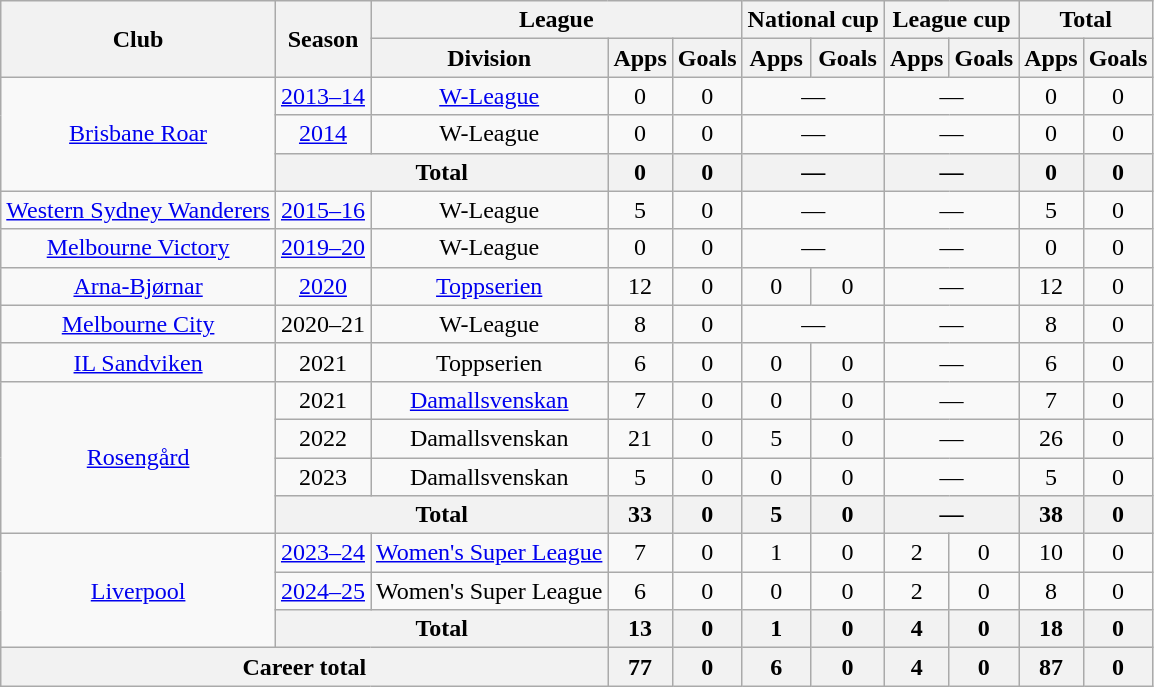<table class="wikitable" style="text-align: center;">
<tr>
<th rowspan="2">Club</th>
<th rowspan="2">Season</th>
<th colspan="3">League</th>
<th colspan="2">National cup </th>
<th colspan="2">League cup </th>
<th colspan="2">Total</th>
</tr>
<tr>
<th>Division</th>
<th>Apps</th>
<th>Goals</th>
<th>Apps</th>
<th>Goals</th>
<th>Apps</th>
<th>Goals</th>
<th>Apps</th>
<th>Goals</th>
</tr>
<tr>
<td rowspan="3"><a href='#'>Brisbane Roar</a></td>
<td><a href='#'>2013–14</a></td>
<td><a href='#'>W-League</a></td>
<td>0</td>
<td>0</td>
<td colspan="2">—</td>
<td colspan="2">—</td>
<td>0</td>
<td>0</td>
</tr>
<tr>
<td><a href='#'>2014</a></td>
<td>W-League</td>
<td>0</td>
<td>0</td>
<td colspan="2">—</td>
<td colspan="2">—</td>
<td>0</td>
<td>0</td>
</tr>
<tr>
<th colspan="2">Total</th>
<th>0</th>
<th>0</th>
<th colspan="2">—</th>
<th colspan="2">—</th>
<th>0</th>
<th>0</th>
</tr>
<tr>
<td><a href='#'>Western Sydney Wanderers</a></td>
<td><a href='#'>2015–16</a></td>
<td>W-League</td>
<td>5</td>
<td>0</td>
<td colspan="2">—</td>
<td colspan="2">—</td>
<td>5</td>
<td>0</td>
</tr>
<tr>
<td><a href='#'>Melbourne Victory</a></td>
<td><a href='#'>2019–20</a></td>
<td>W-League</td>
<td>0</td>
<td>0</td>
<td colspan="2">—</td>
<td colspan="2">—</td>
<td>0</td>
<td>0</td>
</tr>
<tr>
<td><a href='#'>Arna-Bjørnar</a></td>
<td><a href='#'>2020</a></td>
<td><a href='#'>Toppserien</a></td>
<td>12</td>
<td>0</td>
<td>0</td>
<td>0</td>
<td colspan="2">—</td>
<td>12</td>
<td>0</td>
</tr>
<tr>
<td><a href='#'>Melbourne City</a></td>
<td>2020–21</td>
<td>W-League</td>
<td>8</td>
<td>0</td>
<td colspan="2">—</td>
<td colspan="2">—</td>
<td>8</td>
<td>0</td>
</tr>
<tr>
<td><a href='#'>IL Sandviken</a></td>
<td>2021</td>
<td>Toppserien</td>
<td>6</td>
<td>0</td>
<td>0</td>
<td>0</td>
<td colspan="2">—</td>
<td>6</td>
<td>0</td>
</tr>
<tr>
<td rowspan="4"><a href='#'>Rosengård</a></td>
<td>2021</td>
<td><a href='#'>Damallsvenskan</a></td>
<td>7</td>
<td>0</td>
<td>0</td>
<td>0</td>
<td colspan="2">—</td>
<td>7</td>
<td>0</td>
</tr>
<tr>
<td>2022</td>
<td>Damallsvenskan</td>
<td>21</td>
<td>0</td>
<td>5</td>
<td>0</td>
<td colspan="2">—</td>
<td>26</td>
<td>0</td>
</tr>
<tr>
<td>2023</td>
<td>Damallsvenskan</td>
<td>5</td>
<td>0</td>
<td>0</td>
<td>0</td>
<td colspan="2">—</td>
<td>5</td>
<td>0</td>
</tr>
<tr>
<th colspan="2">Total</th>
<th>33</th>
<th>0</th>
<th>5</th>
<th>0</th>
<th colspan="2">—</th>
<th>38</th>
<th>0</th>
</tr>
<tr>
<td rowspan="3"><a href='#'>Liverpool</a></td>
<td><a href='#'>2023–24</a></td>
<td><a href='#'>Women's Super League</a></td>
<td>7</td>
<td>0</td>
<td>1</td>
<td>0</td>
<td>2</td>
<td>0</td>
<td>10</td>
<td>0</td>
</tr>
<tr>
<td><a href='#'>2024–25</a></td>
<td>Women's Super League</td>
<td>6</td>
<td>0</td>
<td>0</td>
<td>0</td>
<td>2</td>
<td>0</td>
<td>8</td>
<td>0</td>
</tr>
<tr>
<th colspan="2">Total</th>
<th>13</th>
<th>0</th>
<th>1</th>
<th>0</th>
<th>4</th>
<th>0</th>
<th>18</th>
<th>0</th>
</tr>
<tr>
<th colspan="3">Career total</th>
<th>77</th>
<th>0</th>
<th>6</th>
<th>0</th>
<th>4</th>
<th>0</th>
<th>87</th>
<th>0</th>
</tr>
</table>
